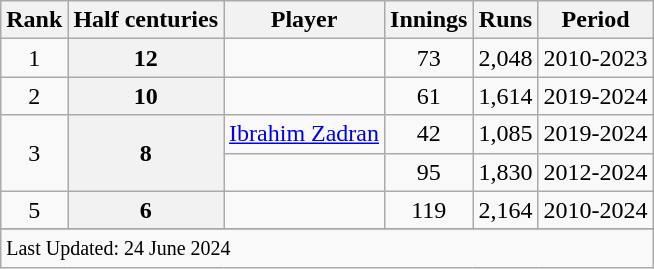<table class="wikitable plainrowheaders sortable">
<tr>
<th scope=col>Rank</th>
<th scope=col>Half centuries</th>
<th scope=col>Player</th>
<th scope=col>Innings</th>
<th scope=col>Runs</th>
<th scope=col>Period</th>
</tr>
<tr>
<td align=center>1</td>
<th scope=row style=text-align:center;>12</th>
<td></td>
<td align=center>73</td>
<td align="center">2,048</td>
<td>2010-2023</td>
</tr>
<tr>
<td align="center">2</td>
<th scope=row style=text-align:center;>10</th>
<td></td>
<td align="center">61</td>
<td align="center">1,614</td>
<td>2019-2024</td>
</tr>
<tr>
<td align=center rowspan=2>3</td>
<th scope=row style=text-align:center; rowspan=2>8</th>
<td><a href='#'>Ibrahim Zadran</a></td>
<td align="center">42</td>
<td align="center">1,085</td>
<td>2019-2024</td>
</tr>
<tr>
<td></td>
<td align="center">95</td>
<td align="center">1,830</td>
<td>2012-2024</td>
</tr>
<tr>
<td align=center>5</td>
<th scope=row style=text-align:center;>6</th>
<td></td>
<td align="center">119</td>
<td align="center">2,164</td>
<td>2010-2024</td>
</tr>
<tr>
</tr>
<tr class="sortbottom">
<td colspan="6"><small>Last Updated: 24 June 2024</small></td>
</tr>
</table>
